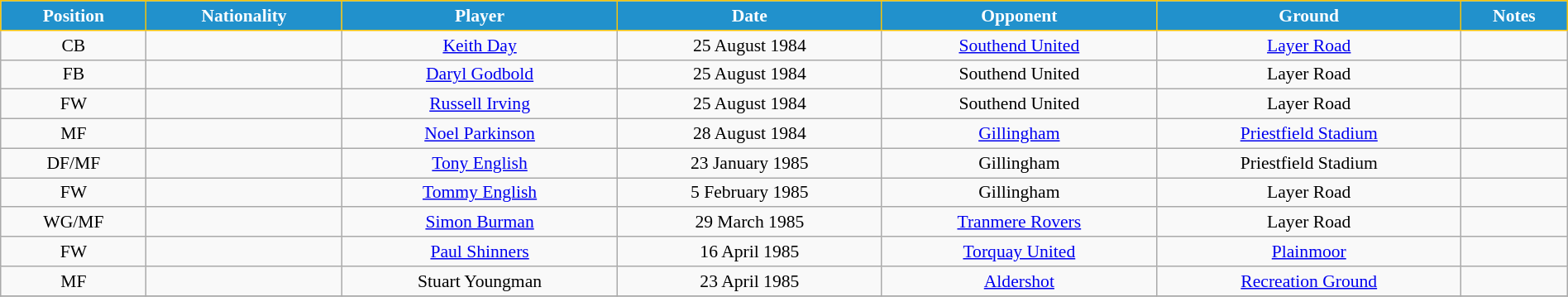<table class="wikitable" style="text-align:center; font-size:90%; width:100%;">
<tr>
<th style="background:#2191CC; color:white; border:1px solid #F7C408; text-align:center;">Position</th>
<th style="background:#2191CC; color:white; border:1px solid #F7C408; text-align:center;">Nationality</th>
<th style="background:#2191CC; color:white; border:1px solid #F7C408; text-align:center;">Player</th>
<th style="background:#2191CC; color:white; border:1px solid #F7C408; text-align:center;">Date</th>
<th style="background:#2191CC; color:white; border:1px solid #F7C408; text-align:center;">Opponent</th>
<th style="background:#2191CC; color:white; border:1px solid #F7C408; text-align:center;">Ground</th>
<th style="background:#2191CC; color:white; border:1px solid #F7C408; text-align:center;">Notes</th>
</tr>
<tr>
<td>CB</td>
<td></td>
<td><a href='#'>Keith Day</a></td>
<td>25 August 1984</td>
<td><a href='#'>Southend United</a></td>
<td><a href='#'>Layer Road</a></td>
<td></td>
</tr>
<tr>
<td>FB</td>
<td></td>
<td><a href='#'>Daryl Godbold</a></td>
<td>25 August 1984</td>
<td>Southend United</td>
<td>Layer Road</td>
<td></td>
</tr>
<tr>
<td>FW</td>
<td></td>
<td><a href='#'>Russell Irving</a></td>
<td>25 August 1984</td>
<td>Southend United</td>
<td>Layer Road</td>
<td></td>
</tr>
<tr>
<td>MF</td>
<td></td>
<td><a href='#'>Noel Parkinson</a></td>
<td>28 August 1984</td>
<td><a href='#'>Gillingham</a></td>
<td><a href='#'>Priestfield Stadium</a></td>
<td></td>
</tr>
<tr>
<td>DF/MF</td>
<td></td>
<td><a href='#'>Tony English</a></td>
<td>23 January 1985</td>
<td>Gillingham</td>
<td>Priestfield Stadium</td>
<td></td>
</tr>
<tr>
<td>FW</td>
<td></td>
<td><a href='#'>Tommy English</a></td>
<td>5 February 1985</td>
<td>Gillingham</td>
<td>Layer Road</td>
<td></td>
</tr>
<tr>
<td>WG/MF</td>
<td></td>
<td><a href='#'>Simon Burman</a></td>
<td>29 March 1985</td>
<td><a href='#'>Tranmere Rovers</a></td>
<td>Layer Road</td>
<td></td>
</tr>
<tr>
<td>FW</td>
<td></td>
<td><a href='#'>Paul Shinners</a></td>
<td>16 April 1985</td>
<td><a href='#'>Torquay United</a></td>
<td><a href='#'>Plainmoor</a></td>
<td></td>
</tr>
<tr>
<td>MF</td>
<td></td>
<td>Stuart Youngman</td>
<td>23 April 1985</td>
<td><a href='#'>Aldershot</a></td>
<td><a href='#'>Recreation Ground</a></td>
<td></td>
</tr>
<tr>
</tr>
</table>
